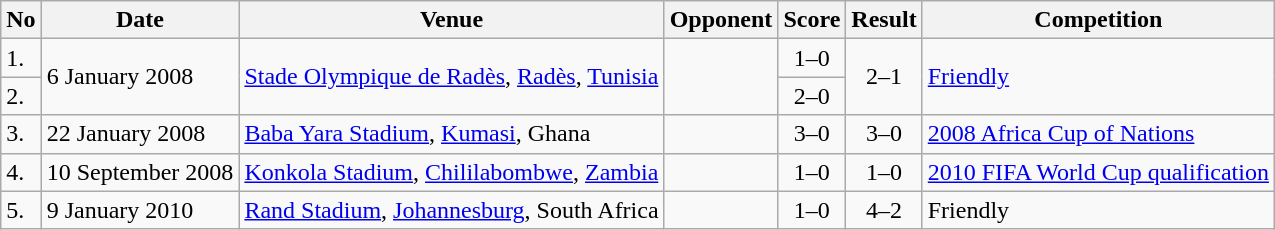<table class=wikitable>
<tr>
<th>No</th>
<th>Date</th>
<th>Venue</th>
<th>Opponent</th>
<th>Score</th>
<th>Result</th>
<th>Competition</th>
</tr>
<tr>
<td>1.</td>
<td rowspan=2>6 January 2008</td>
<td rowspan=2><a href='#'>Stade Olympique de Radès</a>, <a href='#'>Radès</a>, <a href='#'>Tunisia</a></td>
<td rowspan=2></td>
<td align=center>1–0</td>
<td rowspan=2 style="text-align:center">2–1</td>
<td rowspan=2><a href='#'>Friendly</a></td>
</tr>
<tr>
<td>2.</td>
<td align=center>2–0</td>
</tr>
<tr>
<td>3.</td>
<td>22 January 2008</td>
<td><a href='#'>Baba Yara Stadium</a>, <a href='#'>Kumasi</a>, Ghana</td>
<td></td>
<td align=center>3–0</td>
<td align=center>3–0</td>
<td><a href='#'>2008 Africa Cup of Nations</a></td>
</tr>
<tr>
<td>4.</td>
<td>10 September 2008</td>
<td><a href='#'>Konkola Stadium</a>, <a href='#'>Chililabombwe</a>, <a href='#'>Zambia</a></td>
<td></td>
<td align=center>1–0</td>
<td align=center>1–0</td>
<td><a href='#'>2010 FIFA World Cup qualification</a></td>
</tr>
<tr>
<td>5.</td>
<td>9 January 2010</td>
<td><a href='#'>Rand Stadium</a>, <a href='#'>Johannesburg</a>, South Africa</td>
<td></td>
<td align=center>1–0</td>
<td align=center>4–2</td>
<td>Friendly</td>
</tr>
</table>
